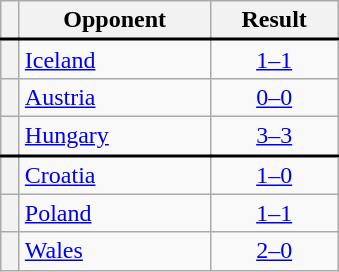<table class="wikitable plainrowheaders" style="text-align:center;margin-left:1em;float:right;clear:right;min-width:226px">
<tr>
<th scope="col"></th>
<th scope="col">Opponent</th>
<th scope="col">Result</th>
</tr>
<tr style="border-top:2px solid black">
<th scope="row" style="text-align:center"></th>
<td align="left"><a href='#'>Iceland</a></td>
<td><a href='#'>1–1</a></td>
</tr>
<tr>
<th scope="row" style="text-align:center"></th>
<td align="left"><a href='#'>Austria</a></td>
<td><a href='#'>0–0</a></td>
</tr>
<tr>
<th scope="row" style="text-align:center"></th>
<td align="left"><a href='#'>Hungary</a></td>
<td><a href='#'>3–3</a></td>
</tr>
<tr style="border-top:2px solid black">
<th scope="row" style="text-align:center"></th>
<td align="left"><a href='#'>Croatia</a></td>
<td><a href='#'>1–0</a> </td>
</tr>
<tr>
<th scope="row" style="text-align:center"></th>
<td align="left"><a href='#'>Poland</a></td>
<td><a href='#'>1–1</a>  </td>
</tr>
<tr>
<th scope="row" style="text-align:center"></th>
<td align="left"><a href='#'>Wales</a></td>
<td><a href='#'>2–0</a></td>
</tr>
</table>
